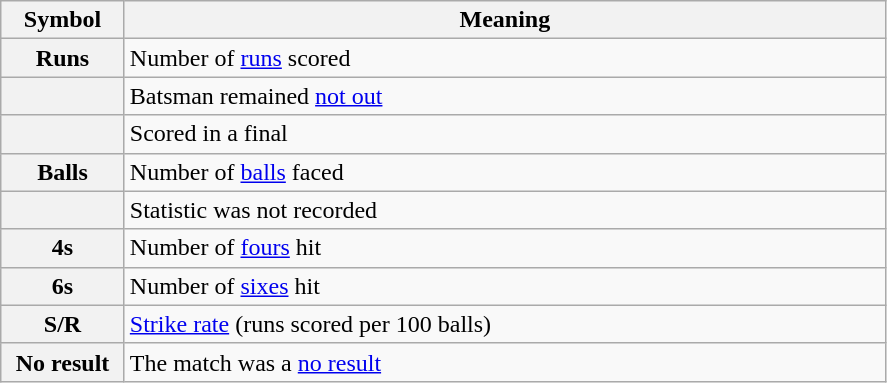<table class="wikitable plainrowheaders">
<tr>
<th scope="col" style="width:75px">Symbol</th>
<th scope="col" style="width:500px">Meaning</th>
</tr>
<tr>
<th scope="row">Runs</th>
<td>Number of <a href='#'>runs</a> scored</td>
</tr>
<tr>
<th scope="row"></th>
<td>Batsman remained <a href='#'>not out</a></td>
</tr>
<tr>
<th scope="row"></th>
<td>Scored in a final</td>
</tr>
<tr>
<th scope="row">Balls</th>
<td>Number of <a href='#'>balls</a> faced</td>
</tr>
<tr>
<th scope="row"></th>
<td>Statistic was not recorded</td>
</tr>
<tr>
<th scope="row">4s</th>
<td>Number of <a href='#'>fours</a> hit</td>
</tr>
<tr>
<th scope="row">6s</th>
<td>Number of <a href='#'>sixes</a> hit</td>
</tr>
<tr>
<th scope="row">S/R</th>
<td><a href='#'>Strike rate</a> (runs scored per 100 balls)</td>
</tr>
<tr>
<th scope="row">No result</th>
<td>The match was a <a href='#'>no result</a></td>
</tr>
</table>
